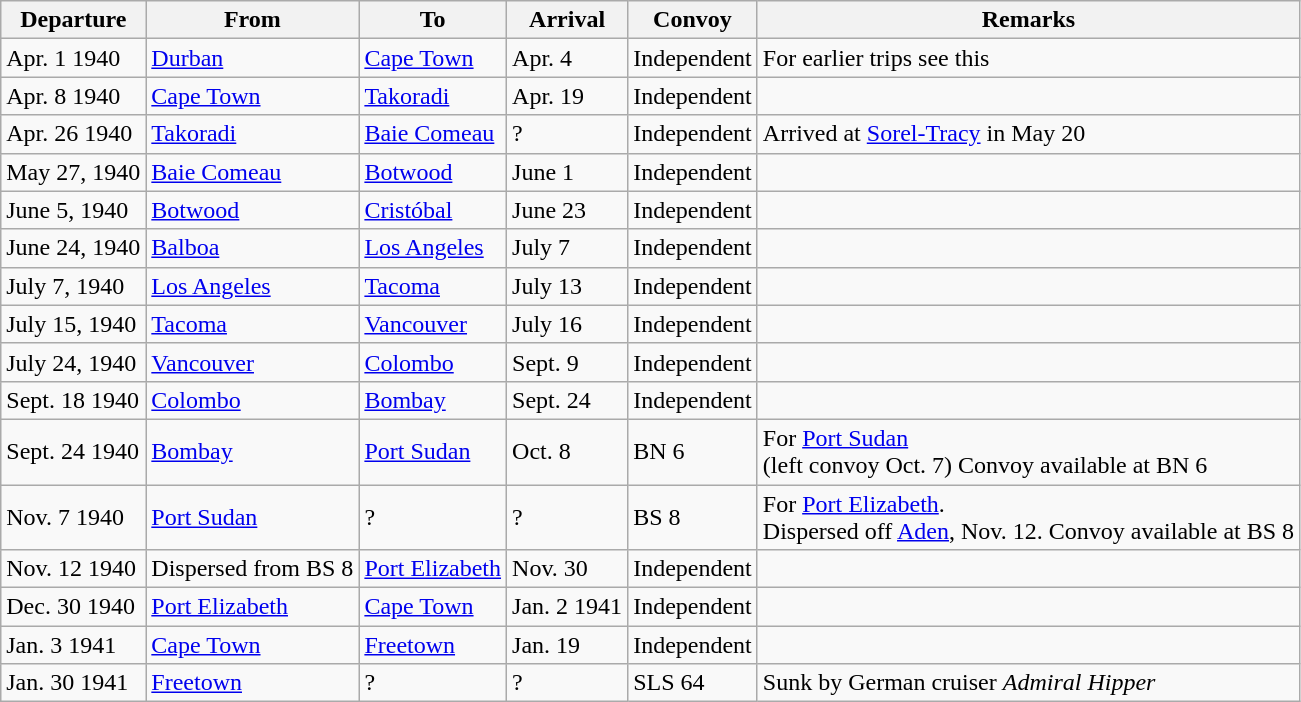<table class="wikitable sortable">
<tr>
<th>Departure</th>
<th>From</th>
<th>To</th>
<th>Arrival</th>
<th>Convoy</th>
<th>Remarks</th>
</tr>
<tr>
<td>Apr. 1	1940</td>
<td><a href='#'>Durban</a></td>
<td><a href='#'>Cape Town</a></td>
<td>Apr. 4</td>
<td>Independent</td>
<td>For earlier trips see this </td>
</tr>
<tr>
<td>Apr. 8	1940</td>
<td><a href='#'>Cape Town</a></td>
<td><a href='#'>Takoradi</a></td>
<td>Apr. 19</td>
<td>Independent</td>
<td></td>
</tr>
<tr>
<td>Apr. 26 1940</td>
<td><a href='#'>Takoradi</a></td>
<td><a href='#'>Baie Comeau</a></td>
<td>?</td>
<td>Independent</td>
<td>Arrived at <a href='#'>Sorel-Tracy</a> in May 20 </td>
</tr>
<tr>
<td>May 27, 1940</td>
<td><a href='#'>Baie Comeau</a></td>
<td><a href='#'>Botwood</a></td>
<td>June 1</td>
<td>Independent</td>
<td></td>
</tr>
<tr>
<td>June 5, 1940</td>
<td><a href='#'>Botwood</a></td>
<td><a href='#'>Cristóbal</a></td>
<td>June 23</td>
<td>Independent</td>
<td></td>
</tr>
<tr>
<td>June 24, 1940</td>
<td><a href='#'>Balboa</a></td>
<td><a href='#'>Los Angeles</a></td>
<td>July 7</td>
<td>Independent</td>
<td></td>
</tr>
<tr>
<td>July 7, 1940</td>
<td><a href='#'>Los Angeles</a></td>
<td><a href='#'>Tacoma</a></td>
<td>July 13</td>
<td>Independent</td>
<td></td>
</tr>
<tr>
<td>July 15, 1940</td>
<td><a href='#'>Tacoma</a></td>
<td><a href='#'>Vancouver</a></td>
<td>July 16</td>
<td>Independent</td>
<td></td>
</tr>
<tr>
<td>July 24, 1940</td>
<td><a href='#'>Vancouver</a></td>
<td><a href='#'>Colombo</a></td>
<td>Sept. 9</td>
<td>Independent</td>
<td></td>
</tr>
<tr>
<td>Sept. 18 1940</td>
<td><a href='#'>Colombo</a></td>
<td><a href='#'>Bombay</a></td>
<td>Sept. 24</td>
<td>Independent</td>
<td></td>
</tr>
<tr>
<td>Sept. 24 1940</td>
<td><a href='#'>Bombay</a></td>
<td><a href='#'>Port Sudan</a></td>
<td>Oct. 8</td>
<td>BN 6</td>
<td>For <a href='#'>Port Sudan</a><br>(left convoy Oct. 7)
Convoy available at BN 6</td>
</tr>
<tr>
<td>Nov. 7 1940</td>
<td><a href='#'>Port Sudan</a></td>
<td>?</td>
<td>?</td>
<td>BS 8</td>
<td>For <a href='#'>Port Elizabeth</a>.<br>Dispersed off <a href='#'>Aden</a>, Nov. 12.
Convoy available at BS 8
</td>
</tr>
<tr>
<td>Nov. 12 1940</td>
<td>Dispersed from BS 8</td>
<td><a href='#'>Port Elizabeth</a></td>
<td>Nov. 30</td>
<td>Independent</td>
<td></td>
</tr>
<tr>
<td>Dec. 30 1940</td>
<td><a href='#'>Port Elizabeth</a></td>
<td><a href='#'>Cape Town</a></td>
<td>Jan. 2 1941</td>
<td>Independent</td>
<td></td>
</tr>
<tr>
<td>Jan. 3 1941</td>
<td><a href='#'>Cape Town</a></td>
<td><a href='#'>Freetown</a></td>
<td>Jan. 19</td>
<td>Independent</td>
<td></td>
</tr>
<tr>
<td>Jan. 30 1941</td>
<td><a href='#'>Freetown</a></td>
<td>?</td>
<td>?</td>
<td>SLS 64</td>
<td>Sunk by German cruiser <em>Admiral Hipper</em></td>
</tr>
</table>
